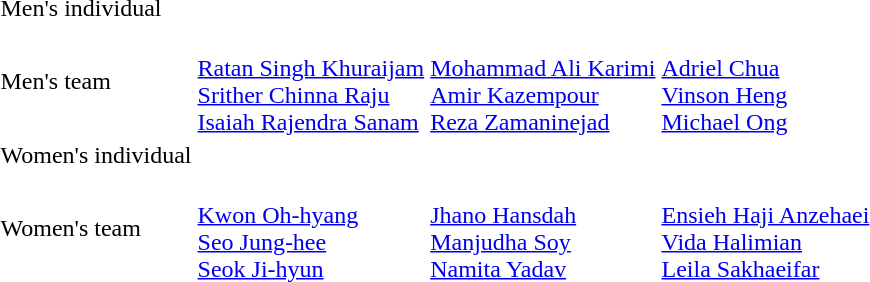<table>
<tr>
<td>Men's individual</td>
<td></td>
<td></td>
<td></td>
</tr>
<tr>
<td>Men's team</td>
<td><br><a href='#'>Ratan Singh Khuraijam</a><br><a href='#'>Srither Chinna Raju</a><br><a href='#'>Isaiah Rajendra Sanam</a></td>
<td><br><a href='#'>Mohammad Ali Karimi</a><br><a href='#'>Amir Kazempour</a><br><a href='#'>Reza Zamaninejad</a></td>
<td><br><a href='#'>Adriel Chua</a><br><a href='#'>Vinson Heng</a><br><a href='#'>Michael Ong</a></td>
</tr>
<tr>
<td>Women's individual</td>
<td></td>
<td></td>
<td></td>
</tr>
<tr>
<td>Women's team</td>
<td><br><a href='#'>Kwon Oh-hyang</a><br><a href='#'>Seo Jung-hee</a><br><a href='#'>Seok Ji-hyun</a></td>
<td><br><a href='#'>Jhano Hansdah</a><br><a href='#'>Manjudha Soy</a><br><a href='#'>Namita Yadav</a></td>
<td><br><a href='#'>Ensieh Haji Anzehaei</a><br><a href='#'>Vida Halimian</a><br><a href='#'>Leila Sakhaeifar</a></td>
</tr>
</table>
